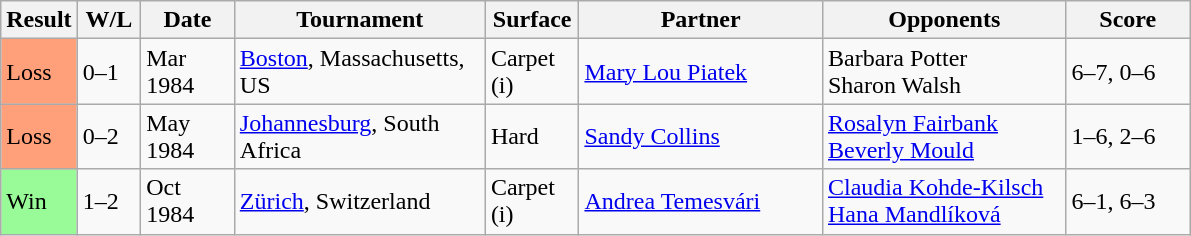<table class="sortable wikitable">
<tr>
<th style="width:40px">Result</th>
<th style="width:35px" class="unsortable">W/L</th>
<th style="width:55px">Date</th>
<th style="width:160px">Tournament</th>
<th style="width:55px">Surface</th>
<th style="width:155px">Partner</th>
<th style="width:155px">Opponents</th>
<th style="width:75px" class="unsortable">Score</th>
</tr>
<tr>
<td style="background:#ffa07a;">Loss</td>
<td>0–1</td>
<td>Mar 1984</td>
<td><a href='#'>Boston</a>, Massachusetts, US</td>
<td>Carpet (i)</td>
<td> <a href='#'>Mary Lou Piatek</a></td>
<td> Barbara Potter <br>  Sharon Walsh</td>
<td>6–7, 0–6</td>
</tr>
<tr>
<td style="background:#ffa07a;">Loss</td>
<td>0–2</td>
<td>May 1984</td>
<td><a href='#'>Johannesburg</a>, South Africa</td>
<td>Hard</td>
<td> <a href='#'>Sandy Collins</a></td>
<td> <a href='#'>Rosalyn Fairbank</a> <br>  <a href='#'>Beverly Mould</a></td>
<td>1–6, 2–6</td>
</tr>
<tr>
<td style="background:#98fb98;">Win</td>
<td>1–2</td>
<td>Oct 1984</td>
<td><a href='#'>Zürich</a>, Switzerland</td>
<td>Carpet (i)</td>
<td> <a href='#'>Andrea Temesvári</a></td>
<td> <a href='#'>Claudia Kohde-Kilsch</a> <br>  <a href='#'>Hana Mandlíková</a></td>
<td>6–1, 6–3</td>
</tr>
</table>
